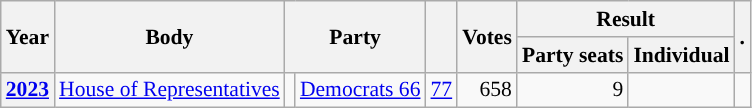<table class="wikitable plainrowheaders sortable" border=2 cellpadding=4 cellspacing=0 style="border: 1px #aaa solid; font-size: 90%; text-align:center;">
<tr>
<th scope="col" rowspan=2>Year</th>
<th scope="col" rowspan=2>Body</th>
<th scope="col" colspan=2 rowspan=2>Party</th>
<th scope="col" rowspan=2></th>
<th scope="col" rowspan=2>Votes</th>
<th scope="colgroup" colspan=2>Result</th>
<th scope="col" rowspan=2 class="unsortable">.</th>
</tr>
<tr>
<th scope="col">Party seats</th>
<th scope="col">Individual</th>
</tr>
<tr>
<th scope="row"><a href='#'>2023</a></th>
<td><a href='#'>House of Representatives</a></td>
<td style="background-color:"></td>
<td><a href='#'>Democrats 66</a></td>
<td style=text-align:right><a href='#'>77</a></td>
<td style=text-align:right>658</td>
<td style=text-align:right>9</td>
<td></td>
<td></td>
</tr>
</table>
